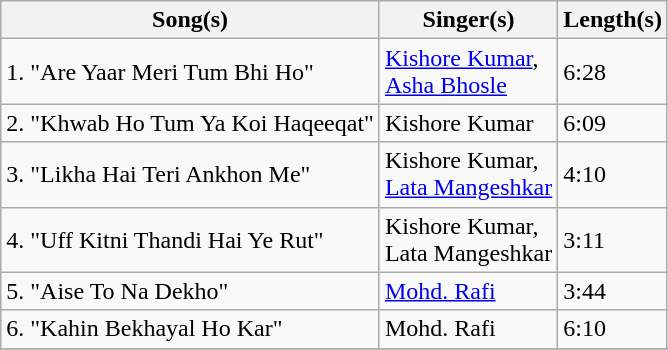<table class="wikitable">
<tr>
<th>Song(s)</th>
<th>Singer(s)</th>
<th>Length(s)</th>
</tr>
<tr>
<td>1. "Are Yaar Meri Tum Bhi Ho"</td>
<td><a href='#'>Kishore Kumar</a>,<br><a href='#'>Asha Bhosle</a></td>
<td>6:28</td>
</tr>
<tr>
<td>2. "Khwab Ho Tum Ya Koi Haqeeqat"</td>
<td>Kishore Kumar</td>
<td>6:09</td>
</tr>
<tr>
<td>3. "Likha Hai Teri Ankhon Me"</td>
<td>Kishore Kumar,<br><a href='#'>Lata Mangeshkar</a></td>
<td>4:10</td>
</tr>
<tr>
<td>4. "Uff Kitni Thandi Hai Ye Rut"</td>
<td>Kishore Kumar,<br>Lata Mangeshkar</td>
<td>3:11</td>
</tr>
<tr>
<td>5. "Aise To Na Dekho"</td>
<td><a href='#'>Mohd. Rafi</a></td>
<td>3:44</td>
</tr>
<tr>
<td>6. "Kahin Bekhayal Ho Kar"</td>
<td>Mohd. Rafi</td>
<td>6:10</td>
</tr>
<tr>
</tr>
</table>
